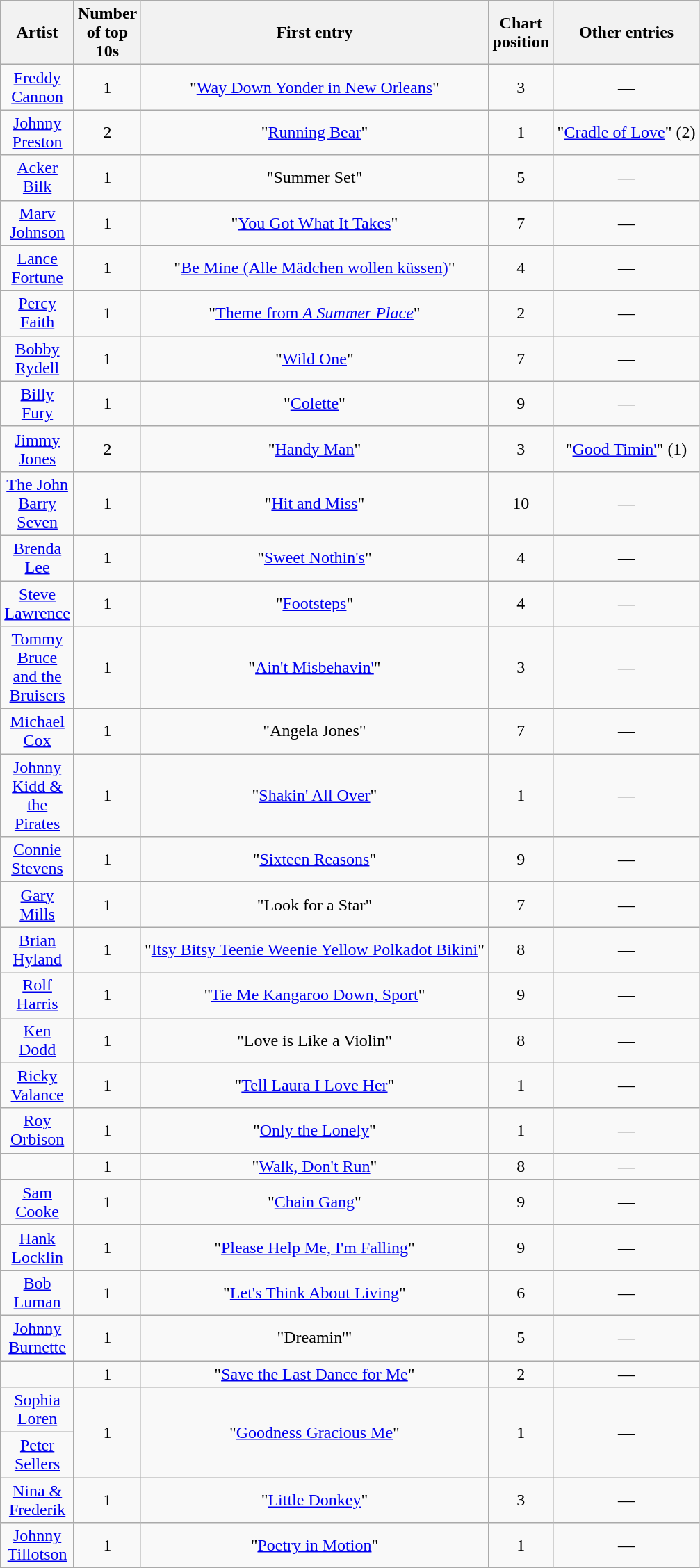<table class="wikitable sortable mw-collapsible mw-collapsed" style="text-align:center;">
<tr>
<th scope="col" style="width:55px;">Artist</th>
<th scope="col" style="width:55px;" data-sort-type="number">Number of top 10s</th>
<th scope="col" style="text-align:center;">First entry</th>
<th scope="col" style="width:55px;" data-sort-type="number">Chart position</th>
<th scope="col" style="text-align:center;">Other entries</th>
</tr>
<tr>
<td><a href='#'>Freddy Cannon</a></td>
<td>1</td>
<td>"<a href='#'>Way Down Yonder in New Orleans</a>"</td>
<td>3</td>
<td>—</td>
</tr>
<tr>
<td><a href='#'>Johnny Preston</a></td>
<td>2</td>
<td>"<a href='#'>Running Bear</a>"</td>
<td>1</td>
<td>"<a href='#'>Cradle of Love</a>" (2)</td>
</tr>
<tr>
<td><a href='#'>Acker Bilk</a></td>
<td>1</td>
<td>"Summer Set"</td>
<td>5</td>
<td>—</td>
</tr>
<tr>
<td><a href='#'>Marv Johnson</a></td>
<td>1</td>
<td>"<a href='#'>You Got What It Takes</a>"</td>
<td>7</td>
<td>—</td>
</tr>
<tr>
<td><a href='#'>Lance Fortune</a></td>
<td>1</td>
<td>"<a href='#'>Be Mine (Alle Mädchen wollen küssen)</a>"</td>
<td>4</td>
<td>—</td>
</tr>
<tr>
<td><a href='#'>Percy Faith</a></td>
<td>1</td>
<td>"<a href='#'>Theme from <em>A Summer Place</em></a>"</td>
<td>2</td>
<td>—</td>
</tr>
<tr>
<td><a href='#'>Bobby Rydell</a></td>
<td>1</td>
<td>"<a href='#'>Wild One</a>"</td>
<td>7</td>
<td>—</td>
</tr>
<tr>
<td><a href='#'>Billy Fury</a></td>
<td>1</td>
<td>"<a href='#'>Colette</a>"</td>
<td>9</td>
<td>—</td>
</tr>
<tr>
<td><a href='#'>Jimmy Jones</a></td>
<td>2</td>
<td>"<a href='#'>Handy Man</a>"</td>
<td>3</td>
<td>"<a href='#'>Good Timin'</a>" (1)</td>
</tr>
<tr>
<td><a href='#'>The John Barry Seven</a></td>
<td>1</td>
<td>"<a href='#'>Hit and Miss</a>"</td>
<td>10</td>
<td>—</td>
</tr>
<tr>
<td><a href='#'>Brenda Lee</a></td>
<td>1</td>
<td>"<a href='#'>Sweet Nothin's</a>"</td>
<td>4</td>
<td>—</td>
</tr>
<tr>
<td><a href='#'>Steve Lawrence</a></td>
<td>1</td>
<td>"<a href='#'>Footsteps</a>"</td>
<td>4</td>
<td>—</td>
</tr>
<tr>
<td><a href='#'>Tommy Bruce and the Bruisers</a></td>
<td>1</td>
<td>"<a href='#'>Ain't Misbehavin'</a>"</td>
<td>3</td>
<td>—</td>
</tr>
<tr>
<td><a href='#'>Michael Cox</a></td>
<td>1</td>
<td>"Angela Jones"</td>
<td>7</td>
<td>—</td>
</tr>
<tr>
<td><a href='#'>Johnny Kidd & the Pirates</a></td>
<td>1</td>
<td>"<a href='#'>Shakin' All Over</a>"</td>
<td>1</td>
<td>—</td>
</tr>
<tr>
<td><a href='#'>Connie Stevens</a></td>
<td>1</td>
<td>"<a href='#'>Sixteen Reasons</a>"</td>
<td>9</td>
<td>—</td>
</tr>
<tr>
<td><a href='#'>Gary Mills</a></td>
<td>1</td>
<td>"Look for a Star"</td>
<td>7</td>
<td>—</td>
</tr>
<tr>
<td><a href='#'>Brian Hyland</a></td>
<td>1</td>
<td>"<a href='#'>Itsy Bitsy Teenie Weenie Yellow Polkadot Bikini</a>"</td>
<td>8</td>
<td>—</td>
</tr>
<tr>
<td><a href='#'>Rolf Harris</a></td>
<td>1</td>
<td>"<a href='#'>Tie Me Kangaroo Down, Sport</a>"</td>
<td>9</td>
<td>—</td>
</tr>
<tr>
<td><a href='#'>Ken Dodd</a></td>
<td>1</td>
<td>"Love is Like a Violin"</td>
<td>8</td>
<td>—</td>
</tr>
<tr>
<td><a href='#'>Ricky Valance</a></td>
<td>1</td>
<td>"<a href='#'>Tell Laura I Love Her</a>"</td>
<td>1</td>
<td>—</td>
</tr>
<tr>
<td><a href='#'>Roy Orbison</a></td>
<td>1</td>
<td>"<a href='#'>Only the Lonely</a>"</td>
<td>1</td>
<td>—</td>
</tr>
<tr>
<td></td>
<td>1</td>
<td>"<a href='#'>Walk, Don't Run</a>"</td>
<td>8</td>
<td>—</td>
</tr>
<tr>
<td><a href='#'>Sam Cooke</a></td>
<td>1</td>
<td>"<a href='#'>Chain Gang</a>"</td>
<td>9</td>
<td>—</td>
</tr>
<tr>
<td><a href='#'>Hank Locklin</a></td>
<td>1</td>
<td>"<a href='#'>Please Help Me, I'm Falling</a>"</td>
<td>9</td>
<td>—</td>
</tr>
<tr>
<td><a href='#'>Bob Luman</a></td>
<td>1</td>
<td>"<a href='#'>Let's Think About Living</a>"</td>
<td>6</td>
<td>—</td>
</tr>
<tr>
<td><a href='#'>Johnny Burnette</a></td>
<td>1</td>
<td>"Dreamin'"</td>
<td>5</td>
<td>—</td>
</tr>
<tr>
<td></td>
<td>1</td>
<td>"<a href='#'>Save the Last Dance for Me</a>"</td>
<td>2</td>
<td>—</td>
</tr>
<tr>
<td><a href='#'>Sophia Loren</a></td>
<td rowspan="2">1</td>
<td rowspan="2">"<a href='#'>Goodness Gracious Me</a>"</td>
<td rowspan="2">1</td>
<td rowspan="2">—</td>
</tr>
<tr>
<td><a href='#'>Peter Sellers</a></td>
</tr>
<tr>
<td><a href='#'>Nina & Frederik</a></td>
<td>1</td>
<td>"<a href='#'>Little Donkey</a>"</td>
<td>3</td>
<td>—</td>
</tr>
<tr>
<td><a href='#'>Johnny Tillotson</a></td>
<td>1</td>
<td>"<a href='#'>Poetry in Motion</a>" </td>
<td>1</td>
<td>—</td>
</tr>
</table>
